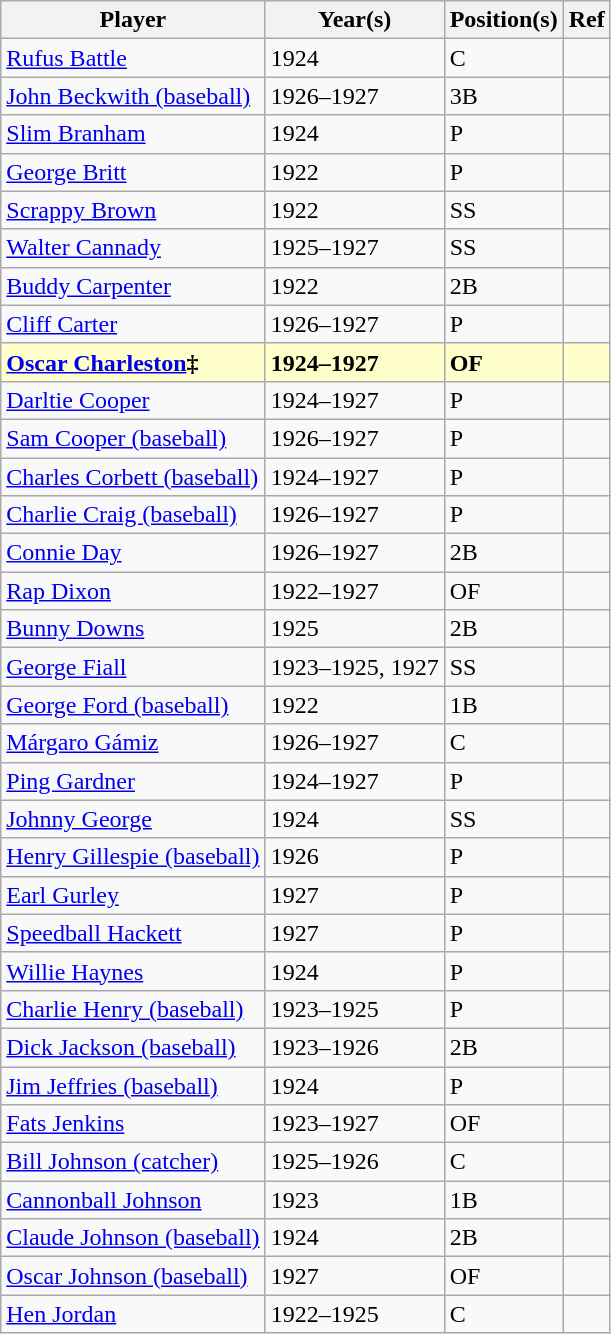<table class="wikitable">
<tr>
<th>Player</th>
<th>Year(s)</th>
<th>Position(s)</th>
<th>Ref</th>
</tr>
<tr>
<td><a href='#'>Rufus Battle</a></td>
<td>1924</td>
<td>C</td>
<td></td>
</tr>
<tr>
<td><a href='#'>John Beckwith (baseball)</a></td>
<td>1926–1927</td>
<td>3B</td>
<td></td>
</tr>
<tr>
<td><a href='#'>Slim Branham</a></td>
<td>1924</td>
<td>P</td>
<td></td>
</tr>
<tr>
<td><a href='#'>George Britt</a></td>
<td>1922</td>
<td>P</td>
<td></td>
</tr>
<tr>
<td><a href='#'>Scrappy Brown</a></td>
<td>1922</td>
<td>SS</td>
<td></td>
</tr>
<tr>
<td><a href='#'>Walter Cannady</a></td>
<td>1925–1927</td>
<td>SS</td>
<td></td>
</tr>
<tr>
<td><a href='#'>Buddy Carpenter</a></td>
<td>1922</td>
<td>2B</td>
<td></td>
</tr>
<tr>
<td><a href='#'>Cliff Carter</a></td>
<td>1926–1927</td>
<td>P</td>
<td></td>
</tr>
<tr style="background:#FFFFCC;">
<td><strong><a href='#'>Oscar Charleston</a>‡</strong></td>
<td><strong>1924–1927</strong></td>
<td><strong>OF</strong></td>
<td><strong></strong></td>
</tr>
<tr>
<td><a href='#'>Darltie Cooper</a></td>
<td>1924–1927</td>
<td>P</td>
<td></td>
</tr>
<tr>
<td><a href='#'>Sam Cooper (baseball)</a></td>
<td>1926–1927</td>
<td>P</td>
<td></td>
</tr>
<tr>
<td><a href='#'>Charles Corbett (baseball)</a></td>
<td>1924–1927</td>
<td>P</td>
<td></td>
</tr>
<tr>
<td><a href='#'>Charlie Craig (baseball)</a></td>
<td>1926–1927</td>
<td>P</td>
<td></td>
</tr>
<tr>
<td><a href='#'>Connie Day</a></td>
<td>1926–1927</td>
<td>2B</td>
<td></td>
</tr>
<tr>
<td><a href='#'>Rap Dixon</a></td>
<td>1922–1927</td>
<td>OF</td>
<td></td>
</tr>
<tr>
<td><a href='#'>Bunny Downs</a></td>
<td>1925</td>
<td>2B</td>
<td></td>
</tr>
<tr>
<td><a href='#'>George Fiall</a></td>
<td>1923–1925, 1927</td>
<td>SS</td>
<td></td>
</tr>
<tr>
<td><a href='#'>George Ford (baseball)</a></td>
<td>1922</td>
<td>1B</td>
<td></td>
</tr>
<tr>
<td><a href='#'>Márgaro Gámiz</a></td>
<td>1926–1927</td>
<td>C</td>
<td></td>
</tr>
<tr>
<td><a href='#'>Ping Gardner</a></td>
<td>1924–1927</td>
<td>P</td>
<td></td>
</tr>
<tr>
<td><a href='#'>Johnny George</a></td>
<td>1924</td>
<td>SS</td>
<td></td>
</tr>
<tr>
<td><a href='#'>Henry Gillespie (baseball)</a></td>
<td>1926</td>
<td>P</td>
<td></td>
</tr>
<tr>
<td><a href='#'>Earl Gurley</a></td>
<td>1927</td>
<td>P</td>
<td></td>
</tr>
<tr>
<td><a href='#'>Speedball Hackett</a></td>
<td>1927</td>
<td>P</td>
<td></td>
</tr>
<tr>
<td><a href='#'>Willie Haynes</a></td>
<td>1924</td>
<td>P</td>
<td></td>
</tr>
<tr>
<td><a href='#'>Charlie Henry (baseball)</a></td>
<td>1923–1925</td>
<td>P</td>
<td></td>
</tr>
<tr>
<td><a href='#'>Dick Jackson (baseball)</a></td>
<td>1923–1926</td>
<td>2B</td>
<td></td>
</tr>
<tr>
<td><a href='#'>Jim Jeffries (baseball)</a></td>
<td>1924</td>
<td>P</td>
<td></td>
</tr>
<tr>
<td><a href='#'>Fats Jenkins</a></td>
<td>1923–1927</td>
<td>OF</td>
<td></td>
</tr>
<tr>
<td><a href='#'>Bill Johnson (catcher)</a></td>
<td>1925–1926</td>
<td>C</td>
<td></td>
</tr>
<tr>
<td><a href='#'>Cannonball Johnson</a></td>
<td>1923</td>
<td>1B</td>
<td></td>
</tr>
<tr>
<td><a href='#'>Claude Johnson (baseball)</a></td>
<td>1924</td>
<td>2B</td>
<td></td>
</tr>
<tr>
<td><a href='#'>Oscar Johnson (baseball)</a></td>
<td>1927</td>
<td>OF</td>
<td></td>
</tr>
<tr>
<td><a href='#'>Hen Jordan</a></td>
<td>1922–1925</td>
<td>C</td>
<td></td>
</tr>
</table>
